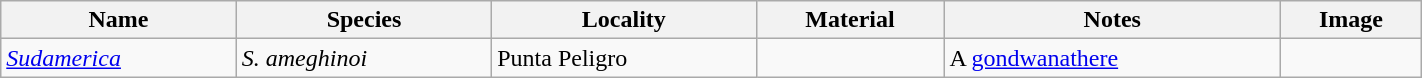<table class="wikitable" align="center" width="75%">
<tr>
<th>Name</th>
<th>Species</th>
<th>Locality</th>
<th>Material</th>
<th>Notes</th>
<th>Image</th>
</tr>
<tr>
<td><em><a href='#'>Sudamerica</a></em></td>
<td><em>S. ameghinoi</em></td>
<td>Punta Peligro</td>
<td></td>
<td>A <a href='#'>gondwanathere</a></td>
<td></td>
</tr>
</table>
